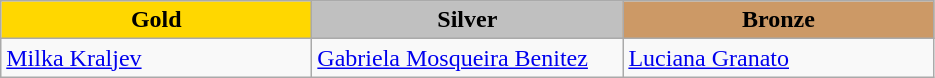<table class="wikitable" style="text-align:left">
<tr align="center">
<td width=200 bgcolor=gold><strong>Gold</strong></td>
<td width=200 bgcolor=silver><strong>Silver</strong></td>
<td width=200 bgcolor=CC9966><strong>Bronze</strong></td>
</tr>
<tr>
<td><a href='#'>Milka Kraljev</a><br><em></em></td>
<td><a href='#'>Gabriela Mosqueira Benitez</a><br><em></em></td>
<td><a href='#'>Luciana Granato</a><br><em></em></td>
</tr>
</table>
